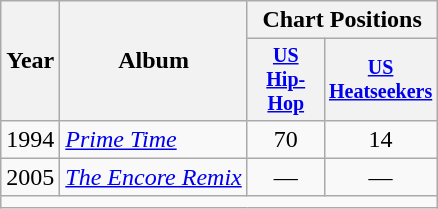<table class="wikitable" style="text-align:center;">
<tr>
<th rowspan="2">Year</th>
<th rowspan="2">Album</th>
<th colspan="3">Chart Positions</th>
</tr>
<tr style="font-size:smaller;">
<th style="width:45px;"><a href='#'>US Hip-Hop</a></th>
<th style="width:45px;"><a href='#'>US Heatseekers</a></th>
</tr>
<tr>
<td>1994</td>
<td style="text-align:left;"><em><a href='#'>Prime Time</a></em></td>
<td>70</td>
<td>14</td>
</tr>
<tr>
<td>2005</td>
<td style="text-align:left;"><em><a href='#'>The Encore Remix</a></em></td>
<td>—</td>
<td>—</td>
</tr>
<tr>
<td style="text-align:center;" colspan="6"></td>
</tr>
</table>
